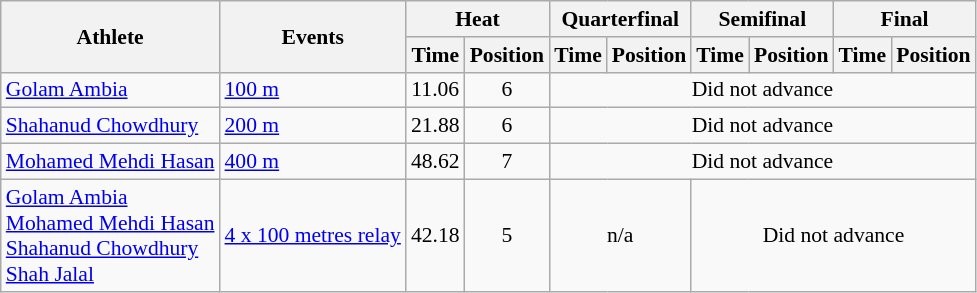<table class=wikitable style="font-size:90%">
<tr>
<th rowspan="2">Athlete</th>
<th rowspan="2">Events</th>
<th colspan="2">Heat</th>
<th colspan="2">Quarterfinal</th>
<th colspan="2">Semifinal</th>
<th colspan="2">Final</th>
</tr>
<tr>
<th>Time</th>
<th>Position</th>
<th>Time</th>
<th>Position</th>
<th>Time</th>
<th>Position</th>
<th>Time</th>
<th>Position</th>
</tr>
<tr>
<td><a href='#'>Golam Ambia</a></td>
<td><a href='#'>100 m</a></td>
<td align=center>11.06</td>
<td align=center>6</td>
<td align=center colspan="6">Did not advance</td>
</tr>
<tr>
<td><a href='#'>Shahanud Chowdhury</a></td>
<td><a href='#'>200 m</a></td>
<td align=center>21.88</td>
<td align=center>6</td>
<td align=center colspan="6">Did not advance</td>
</tr>
<tr>
<td><a href='#'>Mohamed Mehdi Hasan</a></td>
<td><a href='#'>400 m</a></td>
<td align=center>48.62</td>
<td align=center>7</td>
<td align=center colspan="6">Did not advance</td>
</tr>
<tr>
<td><a href='#'>Golam Ambia</a><br><a href='#'>Mohamed Mehdi Hasan</a><br><a href='#'>Shahanud Chowdhury</a><br><a href='#'>Shah Jalal</a></td>
<td><a href='#'>4 x 100 metres relay</a></td>
<td align=center>42.18</td>
<td align=center>5</td>
<td align=center colspan="2">n/a</td>
<td align=center colspan="4">Did not advance</td>
</tr>
</table>
